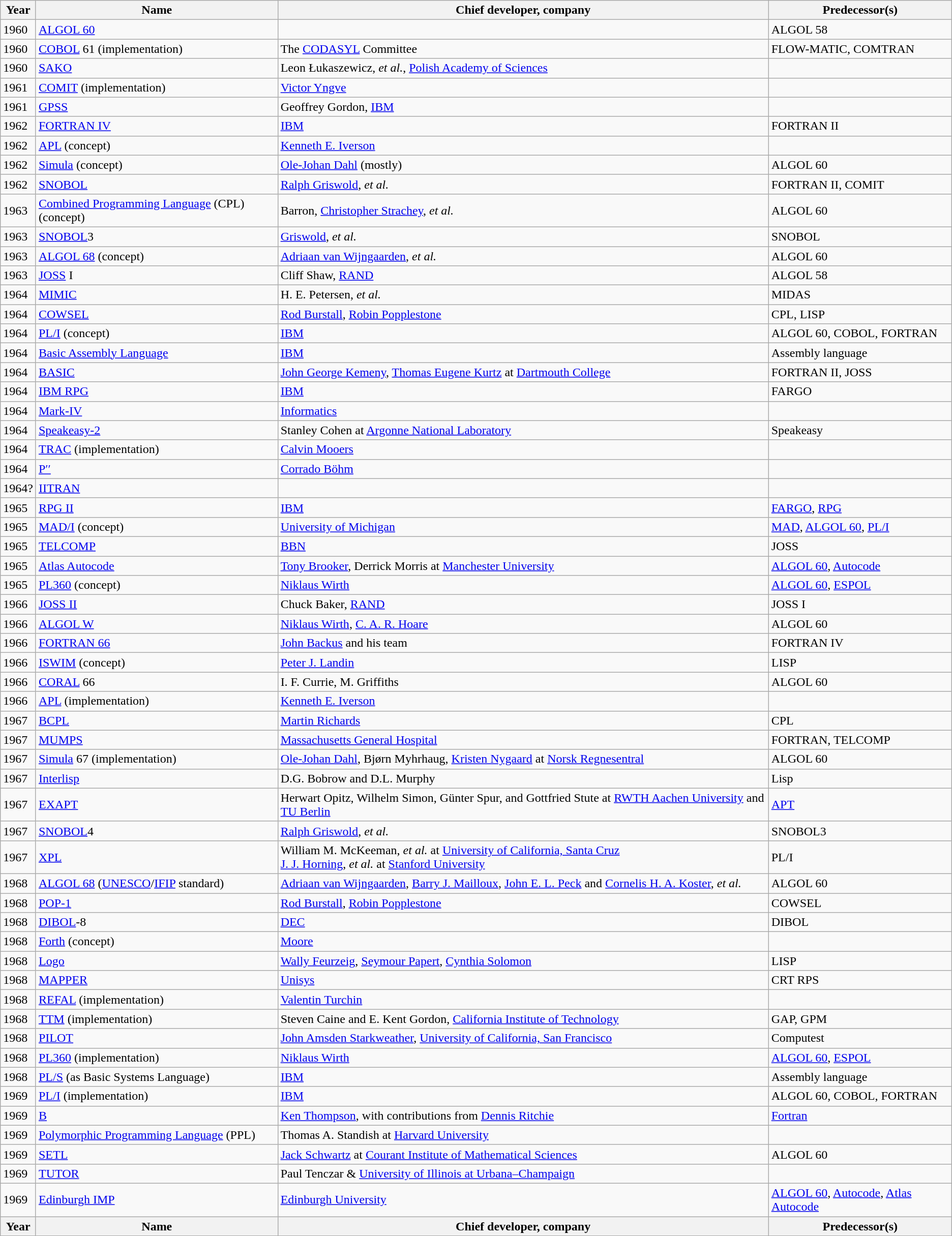<table class="wikitable sortable">
<tr>
<th>Year</th>
<th>Name</th>
<th>Chief developer, company</th>
<th>Predecessor(s)</th>
</tr>
<tr>
<td>1960</td>
<td><a href='#'>ALGOL 60</a></td>
<td></td>
<td>ALGOL 58</td>
</tr>
<tr>
<td>1960</td>
<td><a href='#'>COBOL</a> 61 (implementation)</td>
<td>The <a href='#'>CODASYL</a> Committee</td>
<td>FLOW-MATIC, COMTRAN</td>
</tr>
<tr>
<td>1960</td>
<td><a href='#'>SAKO</a></td>
<td>Leon Łukaszewicz, <em>et al.</em>, <a href='#'>Polish Academy of Sciences</a></td>
<td></td>
</tr>
<tr>
<td>1961</td>
<td><a href='#'>COMIT</a> (implementation)</td>
<td><a href='#'>Victor Yngve</a></td>
<td></td>
</tr>
<tr>
<td>1961</td>
<td><a href='#'>GPSS</a></td>
<td>Geoffrey Gordon, <a href='#'>IBM</a></td>
<td></td>
</tr>
<tr>
<td>1962</td>
<td><a href='#'>FORTRAN IV</a></td>
<td><a href='#'>IBM</a></td>
<td>FORTRAN II</td>
</tr>
<tr>
<td>1962</td>
<td><a href='#'>APL</a> (concept)</td>
<td><a href='#'>Kenneth E. Iverson</a></td>
<td></td>
</tr>
<tr>
<td>1962</td>
<td><a href='#'>Simula</a> (concept)</td>
<td><a href='#'>Ole-Johan Dahl</a> (mostly)</td>
<td>ALGOL 60</td>
</tr>
<tr>
<td>1962</td>
<td><a href='#'>SNOBOL</a></td>
<td><a href='#'>Ralph Griswold</a>, <em>et al.</em></td>
<td>FORTRAN II, COMIT</td>
</tr>
<tr>
<td>1963</td>
<td><a href='#'>Combined Programming Language</a> (CPL) (concept)</td>
<td>Barron, <a href='#'>Christopher Strachey</a>, <em>et al.</em></td>
<td>ALGOL 60</td>
</tr>
<tr>
<td>1963</td>
<td><a href='#'>SNOBOL</a>3</td>
<td><a href='#'>Griswold</a>, <em>et al.</em></td>
<td>SNOBOL</td>
</tr>
<tr>
<td>1963</td>
<td><a href='#'>ALGOL 68</a> (concept)</td>
<td><a href='#'>Adriaan van Wijngaarden</a>, <em>et al.</em></td>
<td>ALGOL 60</td>
</tr>
<tr>
<td>1963</td>
<td><a href='#'>JOSS</a> I</td>
<td>Cliff Shaw, <a href='#'>RAND</a></td>
<td>ALGOL 58</td>
</tr>
<tr>
<td>1964</td>
<td><a href='#'>MIMIC</a></td>
<td>H. E. Petersen, <em>et al.</em></td>
<td>MIDAS</td>
</tr>
<tr>
<td>1964</td>
<td><a href='#'>COWSEL</a></td>
<td><a href='#'>Rod Burstall</a>, <a href='#'>Robin Popplestone</a></td>
<td>CPL, LISP</td>
</tr>
<tr>
<td>1964</td>
<td><a href='#'>PL/I</a> (concept)</td>
<td><a href='#'>IBM</a></td>
<td>ALGOL 60, COBOL, FORTRAN</td>
</tr>
<tr>
<td>1964</td>
<td><a href='#'>Basic Assembly Language</a></td>
<td><a href='#'>IBM</a></td>
<td>Assembly language</td>
</tr>
<tr>
<td>1964</td>
<td><a href='#'>BASIC</a></td>
<td><a href='#'>John George Kemeny</a>, <a href='#'>Thomas Eugene Kurtz</a> at <a href='#'>Dartmouth College</a></td>
<td>FORTRAN II, JOSS</td>
</tr>
<tr>
<td>1964</td>
<td><a href='#'>IBM RPG</a></td>
<td><a href='#'>IBM</a></td>
<td>FARGO</td>
</tr>
<tr>
<td>1964</td>
<td><a href='#'>Mark-IV</a></td>
<td><a href='#'>Informatics</a></td>
<td></td>
</tr>
<tr>
<td>1964</td>
<td><a href='#'>Speakeasy-2</a></td>
<td>Stanley Cohen at <a href='#'>Argonne National Laboratory</a></td>
<td>Speakeasy</td>
</tr>
<tr>
<td>1964</td>
<td><a href='#'>TRAC</a> (implementation)</td>
<td><a href='#'>Calvin Mooers</a></td>
<td></td>
</tr>
<tr>
<td>1964</td>
<td><a href='#'>P′′</a></td>
<td><a href='#'>Corrado Böhm</a></td>
<td></td>
</tr>
<tr>
<td>1964?</td>
<td><a href='#'>IITRAN</a></td>
<td></td>
<td></td>
</tr>
<tr>
<td>1965</td>
<td><a href='#'>RPG II</a></td>
<td><a href='#'>IBM</a></td>
<td><a href='#'>FARGO</a>, <a href='#'>RPG</a></td>
</tr>
<tr>
<td>1965</td>
<td><a href='#'>MAD/I</a> (concept)</td>
<td><a href='#'>University of Michigan</a></td>
<td><a href='#'>MAD</a>, <a href='#'>ALGOL 60</a>, <a href='#'>PL/I</a></td>
</tr>
<tr>
<td>1965</td>
<td><a href='#'>TELCOMP</a></td>
<td><a href='#'>BBN</a></td>
<td>JOSS</td>
</tr>
<tr>
<td>1965</td>
<td><a href='#'>Atlas Autocode</a></td>
<td><a href='#'>Tony Brooker</a>, Derrick Morris at <a href='#'>Manchester University</a></td>
<td><a href='#'>ALGOL 60</a>, <a href='#'>Autocode</a></td>
</tr>
<tr>
<td>1965</td>
<td><a href='#'>PL360</a> (concept)</td>
<td><a href='#'>Niklaus Wirth</a></td>
<td><a href='#'>ALGOL 60</a>, <a href='#'>ESPOL</a></td>
</tr>
<tr>
<td>1966</td>
<td><a href='#'>JOSS II</a></td>
<td>Chuck Baker, <a href='#'>RAND</a></td>
<td>JOSS I</td>
</tr>
<tr>
<td>1966</td>
<td><a href='#'>ALGOL W</a></td>
<td><a href='#'>Niklaus Wirth</a>, <a href='#'>C. A. R. Hoare</a></td>
<td>ALGOL 60</td>
</tr>
<tr>
<td>1966</td>
<td><a href='#'>FORTRAN 66</a></td>
<td><a href='#'>John Backus</a> and his team</td>
<td>FORTRAN IV</td>
</tr>
<tr>
<td>1966</td>
<td><a href='#'>ISWIM</a> (concept)</td>
<td><a href='#'>Peter J. Landin</a></td>
<td>LISP</td>
</tr>
<tr>
<td>1966</td>
<td><a href='#'>CORAL</a> 66</td>
<td>I. F. Currie, M. Griffiths</td>
<td>ALGOL 60</td>
</tr>
<tr>
<td>1966</td>
<td><a href='#'>APL</a> (implementation)</td>
<td><a href='#'>Kenneth E. Iverson</a></td>
<td></td>
</tr>
<tr>
<td>1967</td>
<td><a href='#'>BCPL</a></td>
<td><a href='#'>Martin Richards</a></td>
<td>CPL</td>
</tr>
<tr>
<td>1967</td>
<td><a href='#'>MUMPS</a></td>
<td><a href='#'>Massachusetts General Hospital</a></td>
<td>FORTRAN, TELCOMP</td>
</tr>
<tr>
<td>1967</td>
<td><a href='#'>Simula</a> 67 (implementation)</td>
<td><a href='#'>Ole-Johan Dahl</a>, Bjørn Myhrhaug, <a href='#'>Kristen Nygaard</a> at <a href='#'>Norsk Regnesentral</a></td>
<td>ALGOL 60</td>
</tr>
<tr>
<td>1967</td>
<td><a href='#'>Interlisp</a></td>
<td>D.G. Bobrow and D.L. Murphy</td>
<td>Lisp</td>
</tr>
<tr>
<td>1967</td>
<td><a href='#'>EXAPT</a></td>
<td>Herwart Opitz, Wilhelm Simon, Günter Spur, and Gottfried Stute at <a href='#'>RWTH Aachen University</a> and <a href='#'>TU Berlin</a></td>
<td><a href='#'>APT</a></td>
</tr>
<tr>
<td>1967</td>
<td><a href='#'>SNOBOL</a>4</td>
<td><a href='#'>Ralph Griswold</a>, <em>et al.</em></td>
<td>SNOBOL3</td>
</tr>
<tr>
<td>1967</td>
<td><a href='#'>XPL</a></td>
<td>William M. McKeeman, <em>et al.</em> at <a href='#'>University of California, Santa Cruz</a><br><a href='#'>J. J. Horning</a>, <em>et al.</em> at <a href='#'>Stanford University</a></td>
<td>PL/I</td>
</tr>
<tr>
<td>1968</td>
<td><a href='#'>ALGOL 68</a> (<a href='#'>UNESCO</a>/<a href='#'>IFIP</a> standard)</td>
<td><a href='#'>Adriaan van Wijngaarden</a>, <a href='#'>Barry J. Mailloux</a>, <a href='#'>John E. L. Peck</a> and <a href='#'>Cornelis H. A. Koster</a>, <em>et al.</em></td>
<td>ALGOL 60</td>
</tr>
<tr>
<td>1968</td>
<td><a href='#'>POP-1</a></td>
<td><a href='#'>Rod Burstall</a>, <a href='#'>Robin Popplestone</a></td>
<td>COWSEL</td>
</tr>
<tr>
<td>1968</td>
<td><a href='#'>DIBOL</a>-8</td>
<td><a href='#'>DEC</a></td>
<td>DIBOL</td>
</tr>
<tr>
<td>1968</td>
<td><a href='#'>Forth</a> (concept)</td>
<td><a href='#'>Moore</a></td>
<td></td>
</tr>
<tr>
<td>1968</td>
<td><a href='#'>Logo</a></td>
<td><a href='#'>Wally Feurzeig</a>, <a href='#'>Seymour Papert</a>, <a href='#'>Cynthia Solomon</a></td>
<td>LISP</td>
</tr>
<tr>
<td>1968</td>
<td><a href='#'>MAPPER</a></td>
<td><a href='#'>Unisys</a></td>
<td>CRT RPS</td>
</tr>
<tr>
<td>1968</td>
<td><a href='#'>REFAL</a> (implementation)</td>
<td><a href='#'>Valentin Turchin</a></td>
<td></td>
</tr>
<tr>
<td>1968</td>
<td><a href='#'>TTM</a> (implementation)</td>
<td>Steven Caine and E. Kent Gordon, <a href='#'>California Institute of Technology</a></td>
<td>GAP, GPM</td>
</tr>
<tr>
<td>1968</td>
<td><a href='#'>PILOT</a></td>
<td><a href='#'>John Amsden Starkweather</a>, <a href='#'>University of California, San Francisco</a></td>
<td>Computest</td>
</tr>
<tr>
<td>1968</td>
<td><a href='#'>PL360</a> (implementation)</td>
<td><a href='#'>Niklaus Wirth</a></td>
<td><a href='#'>ALGOL 60</a>, <a href='#'>ESPOL</a></td>
</tr>
<tr>
<td>1968</td>
<td><a href='#'>PL/S</a> (as Basic Systems Language)</td>
<td><a href='#'>IBM</a></td>
<td>Assembly language</td>
</tr>
<tr>
<td>1969</td>
<td><a href='#'>PL/I</a> (implementation)</td>
<td><a href='#'>IBM</a></td>
<td>ALGOL 60, COBOL, FORTRAN</td>
</tr>
<tr>
<td>1969</td>
<td><a href='#'>B</a></td>
<td><a href='#'>Ken Thompson</a>, with contributions from <a href='#'>Dennis Ritchie</a></td>
<td><a href='#'>Fortran</a></td>
</tr>
<tr>
<td>1969</td>
<td><a href='#'>Polymorphic Programming Language</a> (PPL)</td>
<td>Thomas A. Standish at <a href='#'>Harvard University</a></td>
<td></td>
</tr>
<tr>
<td>1969</td>
<td><a href='#'>SETL</a></td>
<td><a href='#'>Jack Schwartz</a> at <a href='#'>Courant Institute of Mathematical Sciences</a></td>
<td>ALGOL 60</td>
</tr>
<tr>
<td>1969</td>
<td><a href='#'>TUTOR</a></td>
<td>Paul Tenczar & <a href='#'>University of Illinois at Urbana–Champaign</a></td>
<td></td>
</tr>
<tr>
<td>1969</td>
<td><a href='#'>Edinburgh IMP</a></td>
<td><a href='#'>Edinburgh University</a></td>
<td><a href='#'>ALGOL 60</a>, <a href='#'>Autocode</a>, <a href='#'>Atlas Autocode</a></td>
</tr>
<tr class="sortbottom">
<th>Year</th>
<th>Name</th>
<th>Chief developer, company</th>
<th>Predecessor(s)</th>
</tr>
</table>
